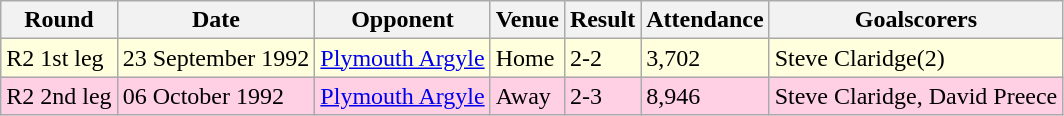<table class="wikitable">
<tr>
<th>Round</th>
<th>Date</th>
<th>Opponent</th>
<th>Venue</th>
<th>Result</th>
<th>Attendance</th>
<th>Goalscorers</th>
</tr>
<tr style="background:#ffffdd;">
<td>R2 1st leg</td>
<td>23 September 1992</td>
<td><a href='#'>Plymouth Argyle</a></td>
<td>Home</td>
<td>2-2</td>
<td>3,702</td>
<td>Steve Claridge(2)</td>
</tr>
<tr style="background:#ffd0e3;">
<td>R2 2nd leg</td>
<td>06 October 1992</td>
<td><a href='#'>Plymouth Argyle</a></td>
<td>Away</td>
<td>2-3</td>
<td>8,946</td>
<td>Steve Claridge, David Preece</td>
</tr>
</table>
